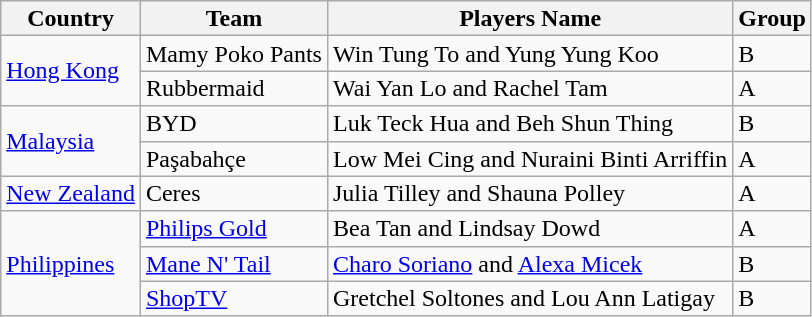<table class="wikitable" style="text-align:left; line-height:16px; width:auto;">
<tr>
<th>Country</th>
<th>Team</th>
<th>Players Name</th>
<th>Group</th>
</tr>
<tr>
<td rowspan=2><a href='#'>Hong Kong</a></td>
<td>Mamy Poko Pants</td>
<td>Win Tung To and Yung Yung Koo</td>
<td>B</td>
</tr>
<tr>
<td>Rubbermaid</td>
<td>Wai Yan Lo and Rachel Tam</td>
<td>A</td>
</tr>
<tr>
<td rowspan=2><a href='#'>Malaysia</a></td>
<td>BYD</td>
<td>Luk Teck Hua and Beh Shun Thing</td>
<td>B</td>
</tr>
<tr>
<td>Paşabahçe</td>
<td>Low Mei Cing and Nuraini Binti Arriffin</td>
<td>A</td>
</tr>
<tr>
<td><a href='#'>New Zealand</a></td>
<td>Ceres</td>
<td>Julia Tilley and Shauna Polley</td>
<td>A</td>
</tr>
<tr>
<td rowspan=3><a href='#'>Philippines</a></td>
<td><a href='#'>Philips Gold</a></td>
<td>Bea Tan and Lindsay Dowd</td>
<td>A</td>
</tr>
<tr>
<td><a href='#'>Mane N' Tail</a></td>
<td><a href='#'>Charo Soriano</a> and <a href='#'>Alexa Micek</a></td>
<td>B</td>
</tr>
<tr>
<td><a href='#'>ShopTV</a></td>
<td>Gretchel Soltones and Lou Ann Latigay</td>
<td>B</td>
</tr>
</table>
